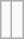<table class="wikitable">
<tr>
<td><br></td>
<td></td>
</tr>
</table>
